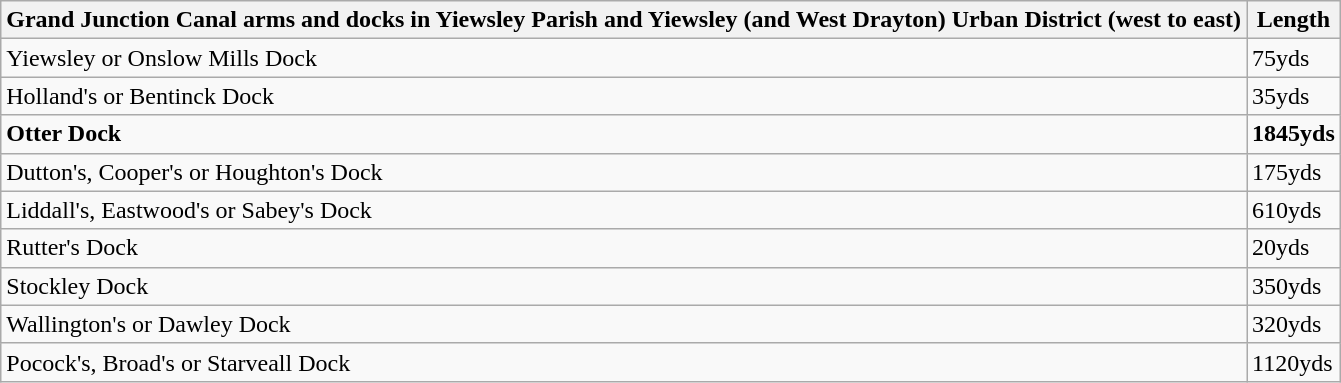<table class="wikitable">
<tr>
<th>Grand Junction Canal arms and docks in Yiewsley Parish and Yiewsley (and West Drayton) Urban District (west to east)</th>
<th><strong>Length</strong> </th>
</tr>
<tr>
<td>Yiewsley or Onslow Mills Dock</td>
<td>75yds</td>
</tr>
<tr>
<td>Holland's or Bentinck Dock</td>
<td>35yds </td>
</tr>
<tr>
<td><strong>Otter Dock</strong></td>
<td><strong>1845yds</strong></td>
</tr>
<tr>
<td>Dutton's, Cooper's or Houghton's Dock</td>
<td>175yds</td>
</tr>
<tr>
<td>Liddall's, Eastwood's or Sabey's Dock</td>
<td>610yds</td>
</tr>
<tr>
<td>Rutter's Dock</td>
<td>20yds </td>
</tr>
<tr>
<td>Stockley Dock</td>
<td>350yds</td>
</tr>
<tr>
<td>Wallington's or Dawley Dock</td>
<td>320yds</td>
</tr>
<tr>
<td>Pocock's, Broad's or Starveall Dock</td>
<td>1120yds</td>
</tr>
</table>
